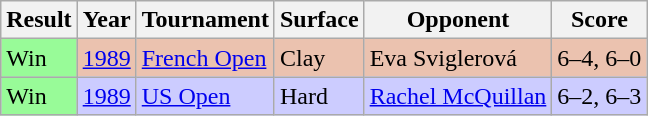<table class="sortable wikitable">
<tr>
<th>Result</th>
<th><strong>Year</strong></th>
<th>Tournament</th>
<th><strong>Surface</strong></th>
<th><strong>Opponent</strong></th>
<th><strong>Score</strong></th>
</tr>
<tr bgcolor="#EBC2AF">
<td bgcolor="98FB98">Win</td>
<td><a href='#'>1989</a></td>
<td><a href='#'>French Open</a></td>
<td>Clay</td>
<td> Eva Sviglerová</td>
<td>6–4, 6–0</td>
</tr>
<tr bgcolor="#ccccff">
<td bgcolor="98FB98">Win</td>
<td><a href='#'>1989</a></td>
<td><a href='#'>US Open</a></td>
<td>Hard</td>
<td> <a href='#'>Rachel McQuillan</a></td>
<td>6–2, 6–3</td>
</tr>
</table>
